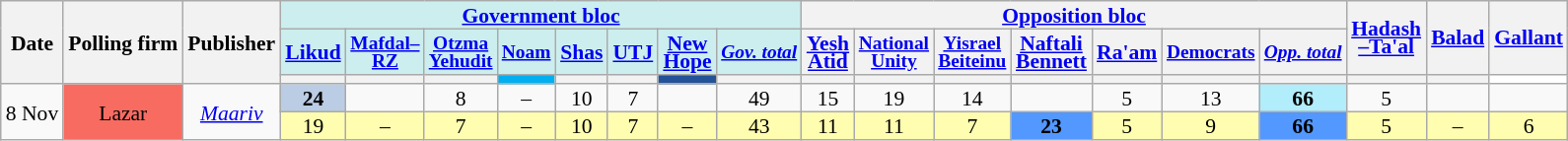<table class="wikitable sortable" style=text-align:center;font-size:90%;line-height:12px>
<tr>
<th rowspan=3>Date</th>
<th rowspan=3>Polling firm</th>
<th rowspan=3>Publisher</th>
<th colspan=8 style=background:#cee;><a href='#'>Government bloc</a></th>
<th colspan=7><a href='#'>Opposition bloc</a></th>
<th rowspan=2><a href='#'>Hadash<br>–Ta'al</a></th>
<th rowspan=2><a href='#'>Balad</a></th>
<th rowspan=2><a href='#'>Gallant</a></th>
</tr>
<tr>
<th style=background:#cee><a href='#'>Likud</a></th>
<th style=background:#cee;font-size:90%><a href='#'>Mafdal–<br>RZ</a></th>
<th style=background:#cee;font-size:90%><a href='#'>Otzma<br>Yehudit</a></th>
<th style=background:#cee;font-size:90%><a href='#'>Noam</a></th>
<th style=background:#cee><a href='#'>Shas</a></th>
<th style=background:#cee><a href='#'>UTJ</a></th>
<th style=background:#cee><a href='#'>New<br>Hope</a></th>
<th style=background:#cee;font-size:90%><a href='#'><em>Gov. total</em></a></th>
<th><a href='#'>Yesh<br>Atid</a></th>
<th style=font-size:90%><a href='#'>National<br>Unity</a></th>
<th style=font-size:90%><a href='#'>Yisrael<br>Beiteinu</a></th>
<th><a href='#'>Naftali<br>Bennett</a></th>
<th><a href='#'>Ra'am</a></th>
<th style=font-size:90%><a href='#'>Democrats</a></th>
<th style=font-size:90%><a href='#'><em>Opp. total</em></a></th>
</tr>
<tr>
<th style=background:></th>
<th style=background:></th>
<th style=background:></th>
<th style=background:#01AFF0></th>
<th style=background:></th>
<th style=background:></th>
<th style=background:#235298></th>
<th style=background:></th>
<th style=background:></th>
<th style=background:></th>
<th style=background:></th>
<th style=background:></th>
<th style=background:></th>
<th style=background:></th>
<th style=background:></th>
<th style=background:></th>
<th style=background:></th>
<th style=background:#FFFFFF></th>
</tr>
<tr>
<td rowspan=2 data-sort-value=2024-11-08>8 Nov</td>
<td rowspan=2 style=background:#F86B61>Lazar</td>
<td rowspan=2><em><a href='#'>Maariv</a></em></td>
<td style=background:#BBCDE4><strong>24</strong>	</td>
<td>	</td>
<td>8				    </td>
<td>–					</td>
<td>10					</td>
<td>7					</td>
<td>	</td>
<td>49					</td>
<td>15					</td>
<td>19                 </td>
<td>14					</td>
<td>			</td>
<td>5					</td>
<td>13					</td>
<td style=background:#B2EDFB><strong>66</strong>	</td>
<td>5					</td>
<td>	</td>
<td>			</td>
</tr>
<tr style=background:#fffdb0>
<td>19                 </td>
<td>–	                </td>
<td>7					</td>
<td>–					</td>
<td>10					</td>
<td>7					</td>
<td>–	                </td>
<td>43					</td>
<td>11					</td>
<td>11					</td>
<td>7					</td>
<td style=background:#5398ff><strong>23</strong>	</td>
<td>5					</td>
<td>9		            </td>
<td style=background:#5398ff><strong>66</strong></td>
<td>5					</td>
<td>–                  </td>
<td>6			        </td>
</tr>
</table>
